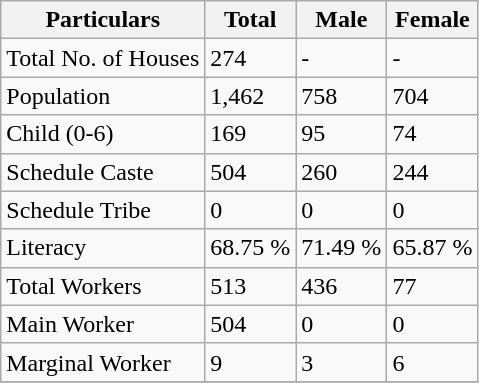<table class="wikitable sortable">
<tr>
<th>Particulars</th>
<th>Total</th>
<th>Male</th>
<th>Female</th>
</tr>
<tr>
<td>Total No. of Houses</td>
<td>274</td>
<td>-</td>
<td>-</td>
</tr>
<tr>
<td>Population</td>
<td>1,462</td>
<td>758</td>
<td>704</td>
</tr>
<tr>
<td>Child (0-6)</td>
<td>169</td>
<td>95</td>
<td>74</td>
</tr>
<tr>
<td>Schedule Caste</td>
<td>504</td>
<td>260</td>
<td>244</td>
</tr>
<tr>
<td>Schedule Tribe</td>
<td>0</td>
<td>0</td>
<td>0</td>
</tr>
<tr>
<td>Literacy</td>
<td>68.75 %</td>
<td>71.49 %</td>
<td>65.87 %</td>
</tr>
<tr>
<td>Total Workers</td>
<td>513</td>
<td>436</td>
<td>77</td>
</tr>
<tr>
<td>Main Worker</td>
<td>504</td>
<td>0</td>
<td>0</td>
</tr>
<tr>
<td>Marginal Worker</td>
<td>9</td>
<td>3</td>
<td>6</td>
</tr>
<tr>
</tr>
</table>
